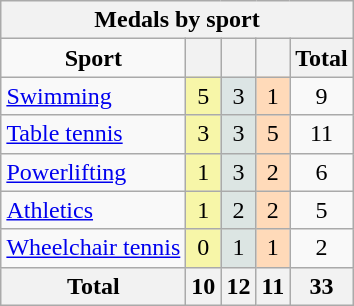<table class="wikitable" border="1"  style="float:right">
<tr>
<th colspan=5><strong>Medals by sport</strong></th>
</tr>
<tr align=center>
<td><strong>Sport</strong></td>
<th bgcolor=#f7f6a8></th>
<th bgcolor=#dce5e5></th>
<th bgcolor=#ffdab9></th>
<th><strong>Total</strong></th>
</tr>
<tr align=center>
<td align=left><a href='#'>Swimming</a></td>
<td bgcolor=#f7f6a8>5</td>
<td bgcolor=#dce5e5>3</td>
<td bgcolor=#ffdab9>1</td>
<td>9</td>
</tr>
<tr align=center>
<td align=left><a href='#'>Table tennis</a></td>
<td bgcolor=#f7f6a8>3</td>
<td bgcolor=#dce5e3>3</td>
<td bgcolor=#ffdab9>5</td>
<td>11</td>
</tr>
<tr align=center>
<td align=left><a href='#'>Powerlifting</a></td>
<td bgcolor=#f7f6a8>1</td>
<td bgcolor=#dce5e3>3</td>
<td bgcolor=#ffdab9>2</td>
<td>6</td>
</tr>
<tr align=center>
<td align=left><a href='#'>Athletics</a></td>
<td bgcolor=#f7f6a8>1</td>
<td bgcolor=#dce5e3>2</td>
<td bgcolor=#ffdab9>2</td>
<td>5</td>
</tr>
<tr align=center>
<td align=left><a href='#'>Wheelchair tennis</a></td>
<td bgcolor=#f7f6a8>0</td>
<td bgcolor=#dce5e3>1</td>
<td bgcolor=#ffdab9>1</td>
<td>2</td>
</tr>
<tr align=center>
<th bgcolor=#efefef><strong>Total</strong></th>
<th bgcolor=#f7f6a8>10</th>
<th bgcolor=#dce5e5>12</th>
<th bgcolor=#ffdab9>11</th>
<th>33</th>
</tr>
</table>
